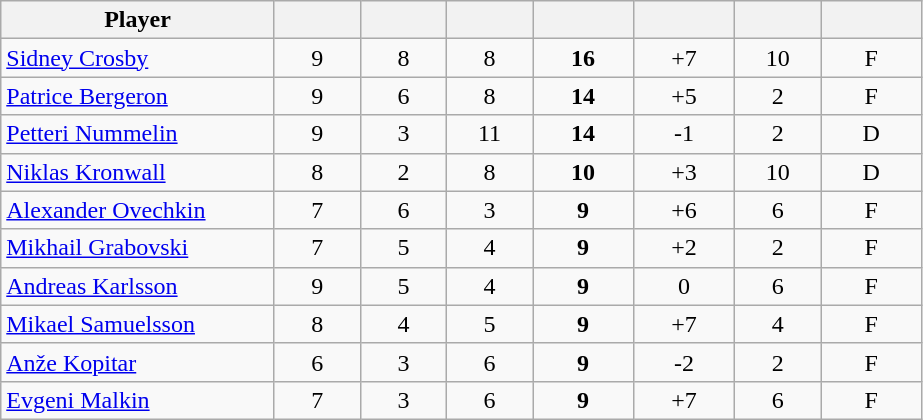<table class="wikitable sortable" style="text-align:center;">
<tr>
<th width="175px">Player</th>
<th width="50px"></th>
<th width="50px"></th>
<th width="50px"></th>
<th width="60px"></th>
<th width="60px"></th>
<th width="50px"></th>
<th width="60px"></th>
</tr>
<tr>
<td style="text-align:left;"> <a href='#'>Sidney Crosby</a></td>
<td>9</td>
<td>8</td>
<td>8</td>
<td><strong>16</strong></td>
<td>+7</td>
<td>10</td>
<td>F</td>
</tr>
<tr>
<td style="text-align:left;"> <a href='#'>Patrice Bergeron</a></td>
<td>9</td>
<td>6</td>
<td>8</td>
<td><strong>14</strong></td>
<td>+5</td>
<td>2</td>
<td>F</td>
</tr>
<tr>
<td style="text-align:left;"> <a href='#'>Petteri Nummelin</a></td>
<td>9</td>
<td>3</td>
<td>11</td>
<td><strong>14</strong></td>
<td>-1</td>
<td>2</td>
<td>D</td>
</tr>
<tr>
<td style="text-align:left;"> <a href='#'>Niklas Kronwall</a></td>
<td>8</td>
<td>2</td>
<td>8</td>
<td><strong>10</strong></td>
<td>+3</td>
<td>10</td>
<td>D</td>
</tr>
<tr>
<td style="text-align:left;"> <a href='#'>Alexander Ovechkin</a></td>
<td>7</td>
<td>6</td>
<td>3</td>
<td><strong>9</strong></td>
<td>+6</td>
<td>6</td>
<td>F</td>
</tr>
<tr>
<td style="text-align:left;"> <a href='#'>Mikhail Grabovski</a></td>
<td>7</td>
<td>5</td>
<td>4</td>
<td><strong>9</strong></td>
<td>+2</td>
<td>2</td>
<td>F</td>
</tr>
<tr>
<td style="text-align:left;"> <a href='#'>Andreas Karlsson</a></td>
<td>9</td>
<td>5</td>
<td>4</td>
<td><strong>9</strong></td>
<td>0</td>
<td>6</td>
<td>F</td>
</tr>
<tr>
<td style="text-align:left;"> <a href='#'>Mikael Samuelsson</a></td>
<td>8</td>
<td>4</td>
<td>5</td>
<td><strong>9</strong></td>
<td>+7</td>
<td>4</td>
<td>F</td>
</tr>
<tr>
<td style="text-align:left;"> <a href='#'>Anže Kopitar</a></td>
<td>6</td>
<td>3</td>
<td>6</td>
<td><strong>9</strong></td>
<td>-2</td>
<td>2</td>
<td>F</td>
</tr>
<tr>
<td style="text-align:left;"> <a href='#'>Evgeni Malkin</a></td>
<td>7</td>
<td>3</td>
<td>6</td>
<td><strong>9</strong></td>
<td>+7</td>
<td>6</td>
<td>F</td>
</tr>
</table>
